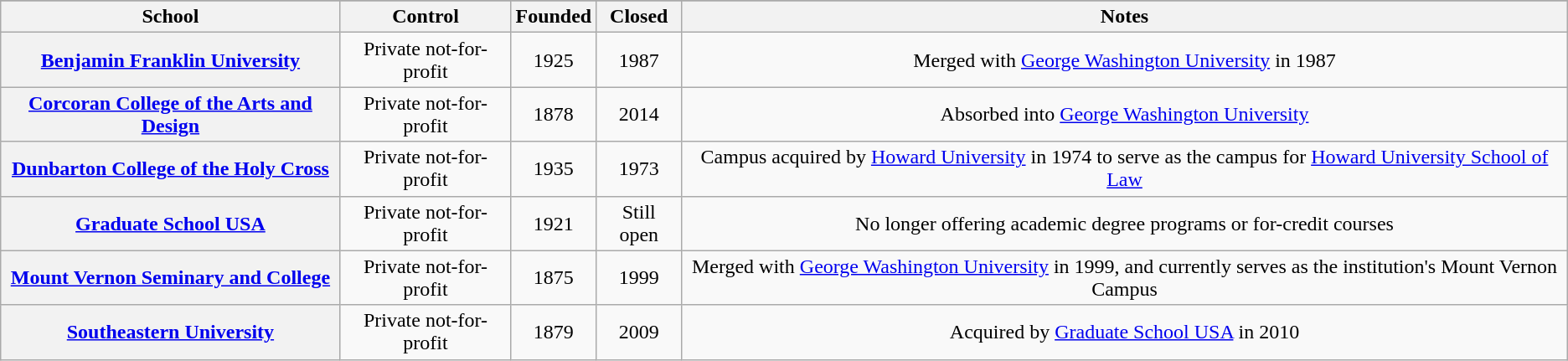<table class="wikitable sortable" style="text-align:left;">
<tr>
</tr>
<tr>
<th scope="col">School</th>
<th scope="col">Control</th>
<th scope="col">Founded</th>
<th scope="col">Closed</th>
<th scope="col" class="unsortable">Notes</th>
</tr>
<tr>
<th scope="row"><a href='#'>Benjamin Franklin University</a></th>
<td style="text-align:center;">Private not-for-profit</td>
<td style="text-align:center;">1925</td>
<td style="text-align:center;">1987</td>
<td style="text-align:center;">Merged with <a href='#'>George Washington University</a> in 1987</td>
</tr>
<tr>
<th scope="row"><a href='#'>Corcoran College of the Arts and Design</a></th>
<td style="text-align:center;">Private not-for-profit</td>
<td style="text-align:center;">1878</td>
<td style="text-align:center;">2014</td>
<td style="text-align:center;">Absorbed into <a href='#'>George Washington University</a></td>
</tr>
<tr>
<th scope="row"><a href='#'>Dunbarton College of the Holy Cross</a></th>
<td style="text-align:center;">Private not-for-profit</td>
<td style="text-align:center;">1935</td>
<td style="text-align:center;">1973</td>
<td style="text-align:center;">Campus acquired by <a href='#'>Howard University</a> in 1974 to serve as the campus for <a href='#'>Howard University School of Law</a></td>
</tr>
<tr>
<th scope="row"><a href='#'>Graduate School USA</a></th>
<td style="text-align:center;">Private not-for-profit</td>
<td style="text-align:center;">1921</td>
<td style="text-align:center;">Still open</td>
<td style="text-align:center;">No longer offering academic degree programs or for-credit courses</td>
</tr>
<tr>
<th scope="row"><a href='#'>Mount Vernon Seminary and College</a></th>
<td style="text-align:center;">Private not-for-profit</td>
<td style="text-align:center;">1875</td>
<td style="text-align:center;">1999</td>
<td style="text-align:center;">Merged with <a href='#'>George Washington University</a> in 1999, and currently serves as the institution's Mount Vernon Campus</td>
</tr>
<tr>
<th scope="row"><a href='#'>Southeastern University</a></th>
<td style="text-align:center;">Private not-for-profit</td>
<td style="text-align:center;">1879</td>
<td style="text-align:center;">2009</td>
<td style="text-align:center;">Acquired by <a href='#'>Graduate School USA</a> in 2010</td>
</tr>
</table>
